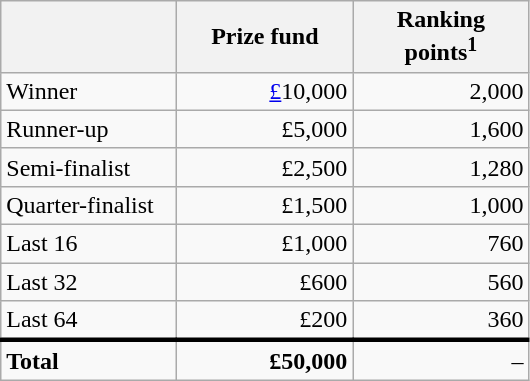<table class="wikitable">
<tr>
<th width=110px></th>
<th width=110px align="right">Prize fund</th>
<th width=110px align="right">Ranking points<sup>1</sup></th>
</tr>
<tr>
<td>Winner</td>
<td align="right"><a href='#'>£</a>10,000</td>
<td align="right">2,000</td>
</tr>
<tr>
<td>Runner-up</td>
<td align="right">£5,000</td>
<td align="right">1,600</td>
</tr>
<tr>
<td>Semi-finalist</td>
<td align="right">£2,500</td>
<td align="right">1,280</td>
</tr>
<tr>
<td>Quarter-finalist</td>
<td align="right">£1,500</td>
<td align="right">1,000</td>
</tr>
<tr>
<td>Last 16</td>
<td align="right">£1,000</td>
<td align="right">760</td>
</tr>
<tr>
<td>Last 32</td>
<td align="right">£600</td>
<td align="right">560</td>
</tr>
<tr>
<td>Last 64</td>
<td align="right">£200</td>
<td align="right">360</td>
</tr>
<tr style="border-top:medium solid">
<td><strong>Total</strong></td>
<td align="right"><strong>£50,000</strong></td>
<td align="right">–</td>
</tr>
</table>
